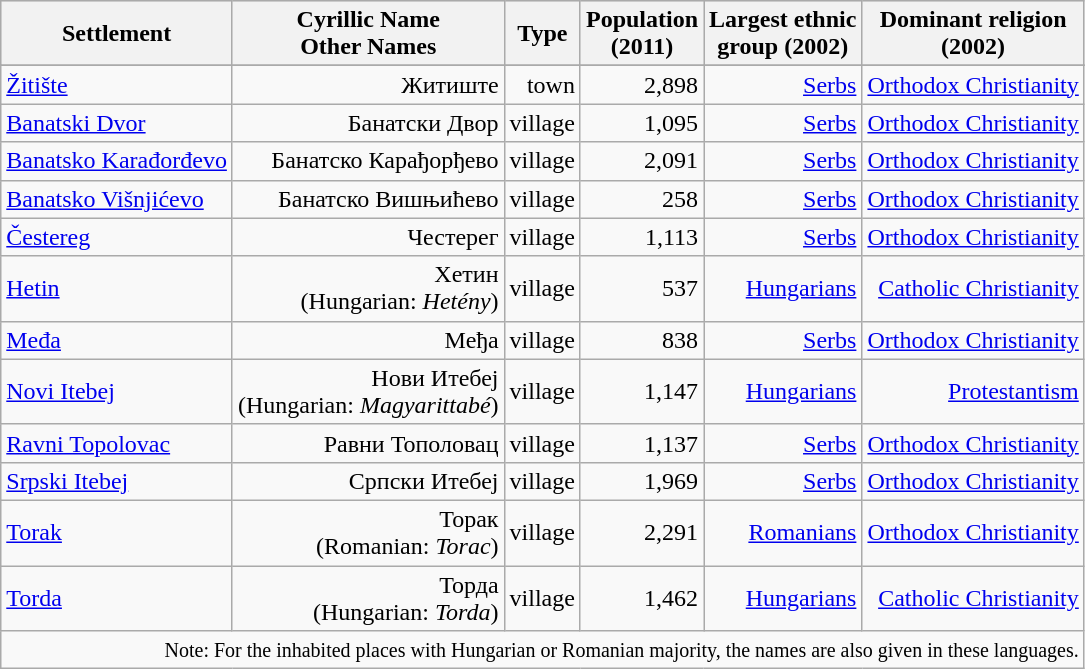<table class="wikitable" style="text-align: right;">
<tr bgcolor="#e0e0e0">
<th rowspan="1">Settlement</th>
<th colspan="1">Cyrillic Name<br>Other Names</th>
<th colspan="1">Type</th>
<th colspan="1">Population<br>(2011)</th>
<th colspan="1">Largest ethnic<br>group (2002)</th>
<th colspan="1">Dominant religion<br>(2002)</th>
</tr>
<tr bgcolor="#e0e0e0">
</tr>
<tr>
<td align="left"><a href='#'>Žitište</a></td>
<td>Житиште</td>
<td>town</td>
<td>2,898</td>
<td><a href='#'>Serbs</a></td>
<td><a href='#'>Orthodox Christianity</a></td>
</tr>
<tr>
<td align="left"><a href='#'>Banatski Dvor</a></td>
<td>Банатски Двор</td>
<td>village</td>
<td>1,095</td>
<td><a href='#'>Serbs</a></td>
<td><a href='#'>Orthodox Christianity</a></td>
</tr>
<tr>
<td align="left"><a href='#'>Banatsko Karađorđevo</a></td>
<td>Банатско Карађорђево</td>
<td>village</td>
<td>2,091</td>
<td><a href='#'>Serbs</a></td>
<td><a href='#'>Orthodox Christianity</a></td>
</tr>
<tr>
<td align="left"><a href='#'>Banatsko Višnjićevo</a></td>
<td>Банатско Вишњићево</td>
<td>village</td>
<td>258</td>
<td><a href='#'>Serbs</a></td>
<td><a href='#'>Orthodox Christianity</a></td>
</tr>
<tr>
<td align="left"><a href='#'>Čestereg</a></td>
<td>Честерег</td>
<td>village</td>
<td>1,113</td>
<td><a href='#'>Serbs</a></td>
<td><a href='#'>Orthodox Christianity</a></td>
</tr>
<tr>
<td align="left"><a href='#'>Hetin</a></td>
<td>Хетин<br>(Hungarian: <em>Hetény</em>)</td>
<td>village</td>
<td>537</td>
<td><a href='#'>Hungarians</a></td>
<td><a href='#'>Catholic Christianity</a></td>
</tr>
<tr>
<td align="left"><a href='#'>Međa</a></td>
<td>Међа</td>
<td>village</td>
<td>838</td>
<td><a href='#'>Serbs</a></td>
<td><a href='#'>Orthodox Christianity</a></td>
</tr>
<tr>
<td align="left"><a href='#'>Novi Itebej</a></td>
<td>Нови Итебеј<br>(Hungarian: <em>Magyarittabé</em>)</td>
<td>village</td>
<td>1,147</td>
<td><a href='#'>Hungarians</a></td>
<td><a href='#'>Protestantism</a></td>
</tr>
<tr>
<td align="left"><a href='#'>Ravni Topolovac</a></td>
<td>Равни Тополовац</td>
<td>village</td>
<td>1,137</td>
<td><a href='#'>Serbs</a></td>
<td><a href='#'>Orthodox Christianity</a></td>
</tr>
<tr>
<td align="left"><a href='#'>Srpski Itebej</a></td>
<td>Српски Итебеј</td>
<td>village</td>
<td>1,969</td>
<td><a href='#'>Serbs</a></td>
<td><a href='#'>Orthodox Christianity</a></td>
</tr>
<tr>
<td align="left"><a href='#'>Torak</a></td>
<td>Торак<br>(Romanian: <em>Torac</em>)</td>
<td>village</td>
<td>2,291</td>
<td><a href='#'>Romanians</a></td>
<td><a href='#'>Orthodox Christianity</a></td>
</tr>
<tr>
<td align="left"><a href='#'>Torda</a></td>
<td>Торда<br>(Hungarian: <em>Torda</em>)</td>
<td>village</td>
<td>1,462</td>
<td><a href='#'>Hungarians</a></td>
<td><a href='#'>Catholic Christianity</a></td>
</tr>
<tr>
<td colspan="19"><small>Note: For the inhabited places with Hungarian or Romanian majority, the names are also given in these languages.</small></td>
</tr>
</table>
